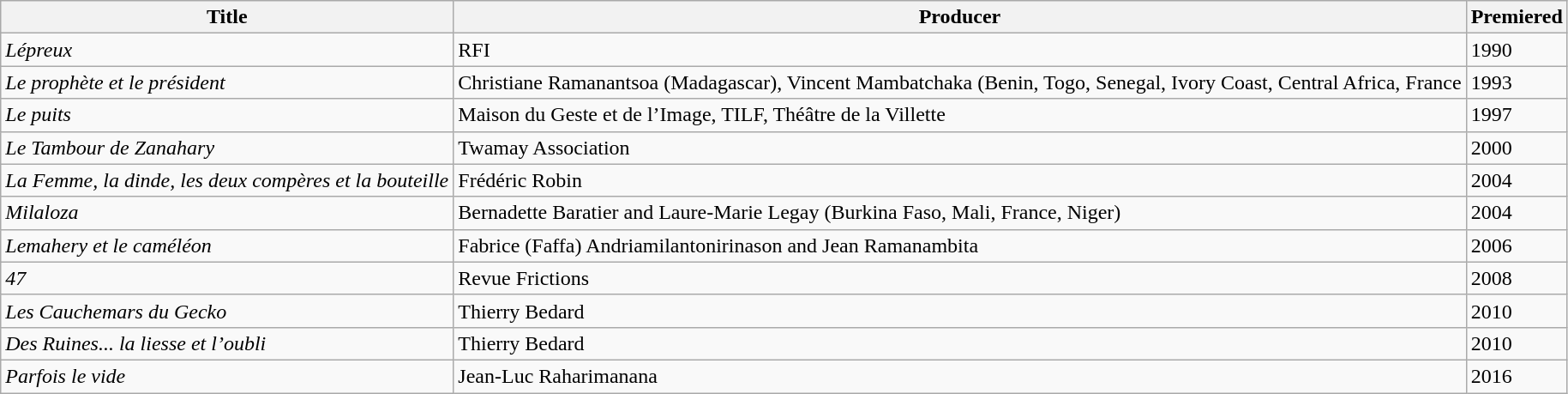<table class="wikitable">
<tr>
<th>Title</th>
<th>Producer</th>
<th>Premiered</th>
</tr>
<tr>
<td><em>Lépreux</em></td>
<td>RFI</td>
<td>1990</td>
</tr>
<tr>
<td><em>Le prophète et le président</em></td>
<td>Christiane Ramanantsoa (Madagascar), Vincent Mambatchaka (Benin, Togo, Senegal, Ivory Coast, Central Africa, France</td>
<td>1993</td>
</tr>
<tr>
<td><em>Le puits</em></td>
<td>Maison du Geste et de l’Image, TILF, Théâtre de la Villette</td>
<td>1997</td>
</tr>
<tr>
<td><em>Le Tambour de Zanahary</em></td>
<td>Twamay Association</td>
<td>2000</td>
</tr>
<tr>
<td><em>La Femme, la dinde, les deux compères et la bouteille</em></td>
<td>Frédéric Robin</td>
<td>2004</td>
</tr>
<tr>
<td><em>Milaloza</em></td>
<td>Bernadette Baratier and Laure-Marie Legay (Burkina Faso, Mali, France, Niger)</td>
<td>2004</td>
</tr>
<tr>
<td><em>Lemahery et le caméléon</em></td>
<td>Fabrice (Faffa) Andriamilantonirinason and Jean Ramanambita</td>
<td>2006</td>
</tr>
<tr>
<td><em>47</em></td>
<td>Revue Frictions</td>
<td>2008</td>
</tr>
<tr>
<td><em>Les Cauchemars du Gecko</em></td>
<td>Thierry Bedard</td>
<td>2010</td>
</tr>
<tr>
<td><em>Des Ruines... la liesse et l’oubli</em></td>
<td>Thierry Bedard</td>
<td>2010</td>
</tr>
<tr>
<td><em>Parfois le vide</em></td>
<td>Jean-Luc Raharimanana</td>
<td>2016</td>
</tr>
</table>
